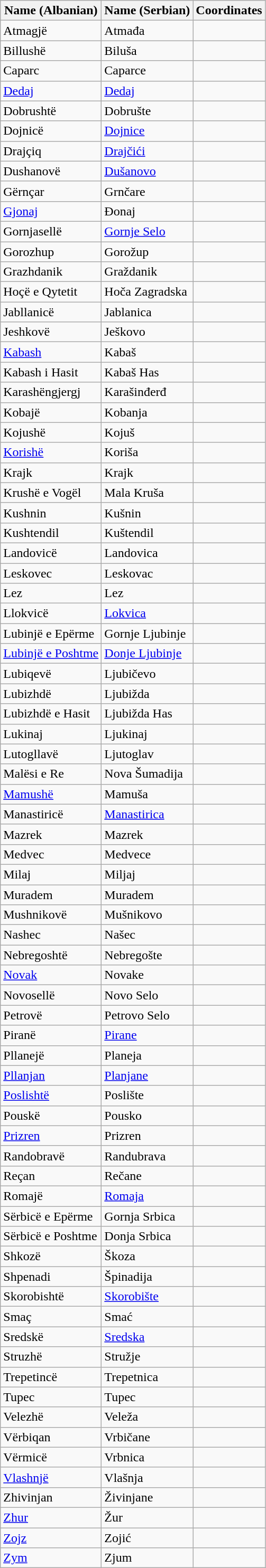<table class="wikitable sortable">
<tr>
<th>Name (Albanian)</th>
<th>Name (Serbian)</th>
<th>Coordinates</th>
</tr>
<tr>
<td>Atmagjë</td>
<td>Atmađa</td>
<td></td>
</tr>
<tr>
<td>Billushë</td>
<td>Biluša</td>
<td></td>
</tr>
<tr>
<td>Caparc</td>
<td>Caparce</td>
<td></td>
</tr>
<tr>
<td><a href='#'>Dedaj</a></td>
<td><a href='#'>Dedaj</a></td>
<td></td>
</tr>
<tr>
<td>Dobrushtë</td>
<td>Dobrušte</td>
<td></td>
</tr>
<tr>
<td>Dojnicë</td>
<td><a href='#'>Dojnice</a></td>
<td></td>
</tr>
<tr>
<td>Drajçiq</td>
<td><a href='#'>Drajčići</a></td>
<td></td>
</tr>
<tr>
<td>Dushanovë</td>
<td><a href='#'>Dušanovo</a></td>
<td></td>
</tr>
<tr>
<td>Gërnçar</td>
<td>Grnčare</td>
<td></td>
</tr>
<tr>
<td><a href='#'>Gjonaj</a></td>
<td>Ðonaj</td>
<td></td>
</tr>
<tr>
<td>Gornjasellë</td>
<td><a href='#'>Gornje Selo</a></td>
<td></td>
</tr>
<tr>
<td>Gorozhup</td>
<td>Gorožup</td>
<td></td>
</tr>
<tr>
<td>Grazhdanik</td>
<td>Graždanik</td>
<td></td>
</tr>
<tr>
<td>Hoçë e Qytetit</td>
<td>Hoča Zagradska</td>
<td></td>
</tr>
<tr>
<td>Jabllanicë</td>
<td>Jablanica</td>
<td></td>
</tr>
<tr>
<td>Jeshkovë</td>
<td>Ješkovo</td>
<td></td>
</tr>
<tr>
<td><a href='#'>Kabash</a></td>
<td>Kabaš</td>
<td></td>
</tr>
<tr>
<td>Kabash i Hasit</td>
<td>Kabaš Has</td>
<td></td>
</tr>
<tr>
<td>Karashëngjergj</td>
<td>Karašinđerđ</td>
<td></td>
</tr>
<tr>
<td>Kobajë</td>
<td>Kobanja</td>
<td></td>
</tr>
<tr>
<td>Kojushë</td>
<td>Kojuš</td>
<td></td>
</tr>
<tr>
<td><a href='#'>Korishë</a></td>
<td>Koriša</td>
<td></td>
</tr>
<tr>
<td>Krajk</td>
<td>Krajk</td>
<td></td>
</tr>
<tr>
<td>Krushë e Vogël</td>
<td>Mala Kruša</td>
<td></td>
</tr>
<tr>
<td>Kushnin</td>
<td>Kušnin</td>
<td></td>
</tr>
<tr>
<td>Kushtendil</td>
<td>Kuštendil</td>
<td></td>
</tr>
<tr>
<td>Landovicë</td>
<td>Landovica</td>
<td></td>
</tr>
<tr>
<td>Leskovec</td>
<td>Leskovac</td>
<td></td>
</tr>
<tr>
<td>Lez</td>
<td>Lez</td>
<td></td>
</tr>
<tr>
<td>Llokvicë</td>
<td><a href='#'>Lokvica</a></td>
<td></td>
</tr>
<tr>
<td>Lubinjë e Epërme</td>
<td>Gornje Ljubinje</td>
<td></td>
</tr>
<tr>
<td><a href='#'>Lubinjë e Poshtme</a></td>
<td><a href='#'>Donje Ljubinje</a></td>
<td></td>
</tr>
<tr>
<td>Lubiqevë</td>
<td>Ljubičevo</td>
<td></td>
</tr>
<tr>
<td>Lubizhdë</td>
<td>Ljubižda</td>
<td></td>
</tr>
<tr>
<td>Lubizhdë e Hasit</td>
<td>Ljubižda Has</td>
<td></td>
</tr>
<tr>
<td>Lukinaj</td>
<td>Ljukinaj</td>
<td></td>
</tr>
<tr>
<td>Lutogllavë</td>
<td>Ljutoglav</td>
<td></td>
</tr>
<tr>
<td>Malësi e Re</td>
<td>Nova Šumadija</td>
<td></td>
</tr>
<tr>
<td><a href='#'>Mamushë</a></td>
<td>Mamuša</td>
<td></td>
</tr>
<tr>
<td>Manastiricë</td>
<td><a href='#'>Manastirica</a></td>
<td></td>
</tr>
<tr>
<td>Mazrek</td>
<td>Mazrek</td>
<td></td>
</tr>
<tr>
<td>Medvec</td>
<td>Medvece</td>
<td></td>
</tr>
<tr>
<td>Milaj</td>
<td>Miljaj</td>
<td></td>
</tr>
<tr>
<td>Muradem</td>
<td>Muradem</td>
<td></td>
</tr>
<tr>
<td>Mushnikovë</td>
<td>Mušnikovo</td>
<td></td>
</tr>
<tr>
<td>Nashec</td>
<td>Našec</td>
<td></td>
</tr>
<tr>
<td>Nebregoshtë</td>
<td>Nebregošte</td>
<td></td>
</tr>
<tr>
<td><a href='#'>Novak</a></td>
<td>Novake</td>
<td></td>
</tr>
<tr>
<td>Novosellë</td>
<td>Novo Selo</td>
<td></td>
</tr>
<tr>
<td>Petrovë</td>
<td>Petrovo Selo</td>
<td></td>
</tr>
<tr>
<td>Piranë</td>
<td><a href='#'>Pirane</a></td>
<td></td>
</tr>
<tr>
<td>Pllanejë</td>
<td>Planeja</td>
<td></td>
</tr>
<tr>
<td><a href='#'>Pllanjan</a></td>
<td><a href='#'>Planjane</a></td>
<td></td>
</tr>
<tr>
<td><a href='#'>Poslishtë</a></td>
<td>Poslište</td>
<td></td>
</tr>
<tr>
<td>Pouskë</td>
<td>Pousko</td>
<td></td>
</tr>
<tr>
<td><a href='#'>Prizren</a></td>
<td>Prizren</td>
<td></td>
</tr>
<tr>
<td>Randobravë</td>
<td>Randubrava</td>
<td></td>
</tr>
<tr>
<td>Reçan</td>
<td>Rečane</td>
<td></td>
</tr>
<tr>
<td>Romajë</td>
<td><a href='#'>Romaja</a></td>
<td></td>
</tr>
<tr>
<td>Sërbicë e Epërme</td>
<td>Gornja Srbica</td>
<td></td>
</tr>
<tr>
<td>Sërbicë e Poshtme</td>
<td>Donja Srbica</td>
<td></td>
</tr>
<tr>
<td>Shkozë</td>
<td>Škoza</td>
<td></td>
</tr>
<tr>
<td>Shpenadi</td>
<td>Špinadija</td>
<td></td>
</tr>
<tr>
<td>Skorobishtë</td>
<td><a href='#'>Skorobište</a></td>
<td></td>
</tr>
<tr>
<td>Smaç</td>
<td>Smać</td>
<td></td>
</tr>
<tr>
<td>Sredskë</td>
<td><a href='#'>Sredska</a></td>
<td></td>
</tr>
<tr>
<td>Struzhë</td>
<td>Stružje</td>
<td></td>
</tr>
<tr>
<td>Trepetincë</td>
<td>Trepetnica</td>
<td></td>
</tr>
<tr>
<td>Tupec</td>
<td>Tupec</td>
<td></td>
</tr>
<tr>
<td>Velezhë</td>
<td>Veleža</td>
<td></td>
</tr>
<tr>
<td>Vërbiqan</td>
<td>Vrbičane</td>
<td></td>
</tr>
<tr>
<td>Vërmicë</td>
<td>Vrbnica</td>
<td></td>
</tr>
<tr>
<td><a href='#'>Vlashnjë</a></td>
<td>Vlašnja</td>
<td></td>
</tr>
<tr>
<td>Zhivinjan</td>
<td>Živinjane</td>
<td></td>
</tr>
<tr>
<td><a href='#'>Zhur</a></td>
<td>Žur</td>
<td></td>
</tr>
<tr>
<td><a href='#'>Zojz</a></td>
<td>Zojić</td>
<td></td>
</tr>
<tr>
<td><a href='#'>Zym</a></td>
<td>Zjum</td>
<td></td>
</tr>
</table>
